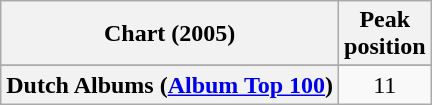<table class="wikitable sortable plainrowheaders" style="text-align:center">
<tr>
<th>Chart (2005)</th>
<th>Peak<br>position</th>
</tr>
<tr>
</tr>
<tr>
</tr>
<tr>
<th scope="row">Dutch Albums (<a href='#'>Album Top 100</a>)</th>
<td>11</td>
</tr>
</table>
